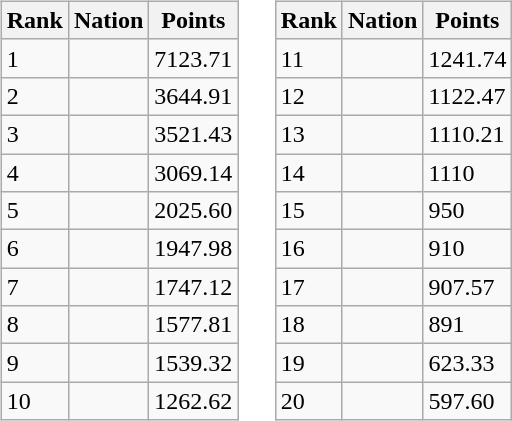<table>
<tr>
<td><br><table class="wikitable">
<tr>
<th>Rank</th>
<th>Nation</th>
<th>Points</th>
</tr>
<tr>
<td>1</td>
<td></td>
<td>7123.71</td>
</tr>
<tr>
<td>2</td>
<td></td>
<td>3644.91</td>
</tr>
<tr>
<td>3</td>
<td></td>
<td>3521.43</td>
</tr>
<tr>
<td>4</td>
<td></td>
<td>3069.14</td>
</tr>
<tr>
<td>5</td>
<td></td>
<td>2025.60</td>
</tr>
<tr>
<td>6</td>
<td></td>
<td>1947.98</td>
</tr>
<tr>
<td>7</td>
<td></td>
<td>1747.12</td>
</tr>
<tr>
<td>8</td>
<td></td>
<td>1577.81</td>
</tr>
<tr>
<td>9</td>
<td></td>
<td>1539.32</td>
</tr>
<tr>
<td>10</td>
<td></td>
<td>1262.62</td>
</tr>
</table>
</td>
<td></td>
<td><br><table class="wikitable">
<tr>
<th>Rank</th>
<th>Nation</th>
<th>Points</th>
</tr>
<tr>
<td>11</td>
<td></td>
<td>1241.74</td>
</tr>
<tr>
<td>12</td>
<td></td>
<td>1122.47</td>
</tr>
<tr>
<td>13</td>
<td></td>
<td>1110.21</td>
</tr>
<tr>
<td>14</td>
<td></td>
<td>1110</td>
</tr>
<tr>
<td>15</td>
<td></td>
<td>950</td>
</tr>
<tr>
<td>16</td>
<td></td>
<td>910</td>
</tr>
<tr>
<td>17</td>
<td></td>
<td>907.57</td>
</tr>
<tr>
<td>18</td>
<td></td>
<td>891</td>
</tr>
<tr>
<td>19</td>
<td></td>
<td>623.33</td>
</tr>
<tr>
<td>20</td>
<td></td>
<td>597.60</td>
</tr>
</table>
</td>
</tr>
</table>
